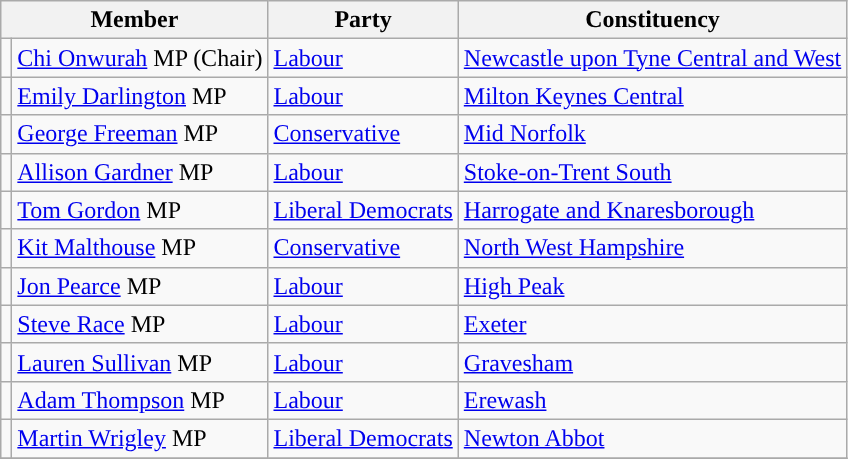<table class="wikitable">
<tr>
<th colspan="2" valign="top">Member</th>
<th valign="top">Party</th>
<th valign="top">Constituency</th>
</tr>
<tr>
<td style="color:inherit;background:"></td>
<td><a href='#'>Chi Onwurah</a> MP (Chair)</td>
<td><a href='#'>Labour</a></td>
<td><a href='#'>Newcastle upon Tyne Central and West</a></td>
</tr>
<tr>
<td style="color:inherit;background:"></td>
<td><a href='#'>Emily Darlington</a> MP</td>
<td><a href='#'>Labour</a></td>
<td><a href='#'>Milton Keynes Central</a></td>
</tr>
<tr>
<td style="color:inherit;background:"></td>
<td><a href='#'>George Freeman</a> MP</td>
<td><a href='#'>Conservative</a></td>
<td><a href='#'>Mid Norfolk</a></td>
</tr>
<tr>
<td style="color:inherit;background:"></td>
<td><a href='#'>Allison Gardner</a> MP</td>
<td><a href='#'>Labour</a></td>
<td><a href='#'>Stoke-on-Trent South</a></td>
</tr>
<tr>
<td style="color:inherit;background:"></td>
<td><a href='#'>Tom Gordon</a> MP</td>
<td><a href='#'>Liberal Democrats</a></td>
<td><a href='#'>Harrogate and Knaresborough</a></td>
</tr>
<tr>
<td style="color:inherit;background:"></td>
<td><a href='#'>Kit Malthouse</a> MP</td>
<td><a href='#'>Conservative</a></td>
<td><a href='#'>North West Hampshire</a></td>
</tr>
<tr>
<td style="color:inherit;background:"></td>
<td><a href='#'>Jon Pearce</a> MP</td>
<td><a href='#'>Labour</a></td>
<td><a href='#'>High Peak</a></td>
</tr>
<tr>
<td style="color:inherit;background:"></td>
<td><a href='#'>Steve Race</a> MP</td>
<td><a href='#'>Labour</a></td>
<td><a href='#'>Exeter</a></td>
</tr>
<tr>
<td style="color:inherit;background:"></td>
<td><a href='#'>Lauren Sullivan</a> MP</td>
<td><a href='#'>Labour</a></td>
<td><a href='#'>Gravesham</a></td>
</tr>
<tr>
<td style="color:inherit;background:"></td>
<td><a href='#'>Adam Thompson</a> MP</td>
<td><a href='#'>Labour</a></td>
<td><a href='#'>Erewash</a></td>
</tr>
<tr>
<td style="color:inherit;background:"></td>
<td><a href='#'>Martin Wrigley</a> MP</td>
<td><a href='#'>Liberal Democrats</a></td>
<td><a href='#'>Newton Abbot</a></td>
</tr>
<tr>
</tr>
</table>
